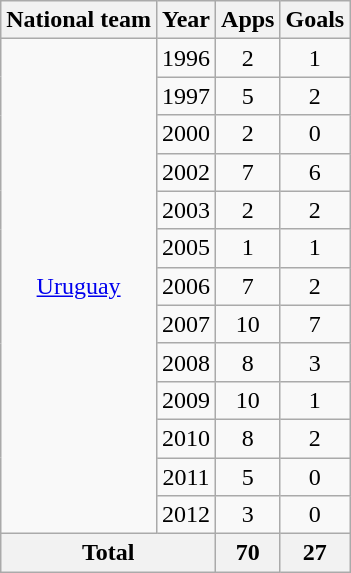<table class=wikitable style="text-align: center">
<tr>
<th>National team</th>
<th>Year</th>
<th>Apps</th>
<th>Goals</th>
</tr>
<tr>
<td rowspan="13"><a href='#'>Uruguay</a></td>
<td>1996</td>
<td>2</td>
<td>1</td>
</tr>
<tr>
<td>1997</td>
<td>5</td>
<td>2</td>
</tr>
<tr>
<td>2000</td>
<td>2</td>
<td>0</td>
</tr>
<tr>
<td>2002</td>
<td>7</td>
<td>6</td>
</tr>
<tr>
<td>2003</td>
<td>2</td>
<td>2</td>
</tr>
<tr>
<td>2005</td>
<td>1</td>
<td>1</td>
</tr>
<tr>
<td>2006</td>
<td>7</td>
<td>2</td>
</tr>
<tr>
<td>2007</td>
<td>10</td>
<td>7</td>
</tr>
<tr>
<td>2008</td>
<td>8</td>
<td>3</td>
</tr>
<tr>
<td>2009</td>
<td>10</td>
<td>1</td>
</tr>
<tr>
<td>2010</td>
<td>8</td>
<td>2</td>
</tr>
<tr>
<td>2011</td>
<td>5</td>
<td>0</td>
</tr>
<tr>
<td>2012</td>
<td>3</td>
<td>0</td>
</tr>
<tr>
<th colspan="2">Total</th>
<th>70</th>
<th>27</th>
</tr>
</table>
